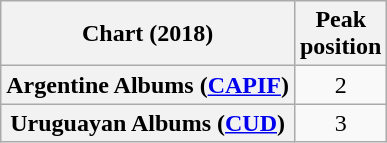<table class="wikitable sortable plainrowheaders" style="text-align:center">
<tr>
<th scope="col">Chart (2018)</th>
<th scope="col">Peak<br>position</th>
</tr>
<tr>
<th scope="row">Argentine Albums (<a href='#'>CAPIF</a>)</th>
<td>2</td>
</tr>
<tr>
<th scope="row">Uruguayan Albums (<a href='#'>CUD</a>)</th>
<td>3</td>
</tr>
</table>
